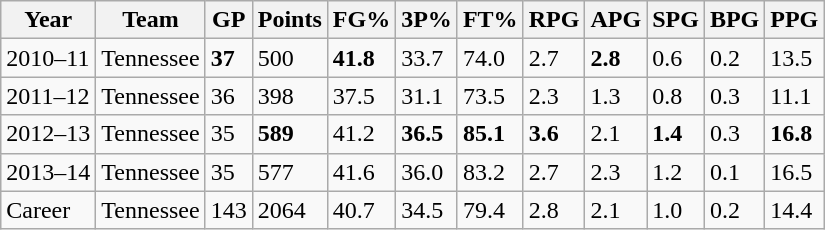<table class="wikitable">
<tr>
<th>Year</th>
<th>Team</th>
<th>GP</th>
<th>Points</th>
<th>FG%</th>
<th>3P%</th>
<th>FT%</th>
<th>RPG</th>
<th>APG</th>
<th>SPG</th>
<th>BPG</th>
<th>PPG</th>
</tr>
<tr>
<td>2010–11</td>
<td>Tennessee</td>
<td><strong>37</strong></td>
<td>500</td>
<td><strong>41.8</strong></td>
<td>33.7</td>
<td>74.0</td>
<td>2.7</td>
<td><strong>2.8</strong></td>
<td>0.6</td>
<td>0.2</td>
<td>13.5</td>
</tr>
<tr>
<td>2011–12</td>
<td>Tennessee</td>
<td>36</td>
<td>398</td>
<td>37.5</td>
<td>31.1</td>
<td>73.5</td>
<td>2.3</td>
<td>1.3</td>
<td>0.8</td>
<td>0.3</td>
<td>11.1</td>
</tr>
<tr>
<td>2012–13</td>
<td>Tennessee</td>
<td>35</td>
<td><strong>589</strong></td>
<td>41.2</td>
<td><strong>36.5</strong></td>
<td><strong>85.1</strong></td>
<td><strong>3.6</strong></td>
<td>2.1</td>
<td><strong>1.4</strong></td>
<td>0.3</td>
<td><strong>16.8</strong></td>
</tr>
<tr>
<td>2013–14</td>
<td>Tennessee</td>
<td>35</td>
<td>577</td>
<td>41.6</td>
<td>36.0</td>
<td>83.2</td>
<td>2.7</td>
<td>2.3</td>
<td>1.2</td>
<td>0.1</td>
<td>16.5</td>
</tr>
<tr>
<td>Career</td>
<td>Tennessee</td>
<td>143</td>
<td>2064</td>
<td>40.7</td>
<td>34.5</td>
<td>79.4</td>
<td>2.8</td>
<td>2.1</td>
<td>1.0</td>
<td>0.2</td>
<td>14.4</td>
</tr>
</table>
